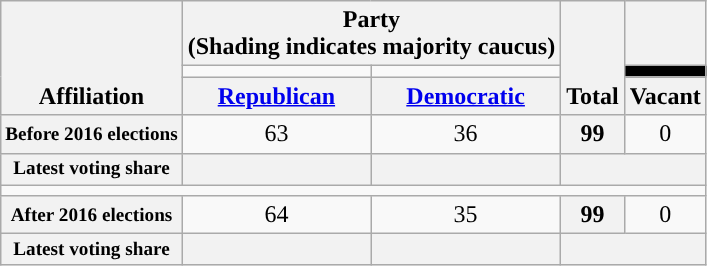<table class=wikitable style="text-align:center">
<tr style="vertical-align:bottom;">
<th rowspan=3>Affiliation</th>
<th colspan=2>Party <div>(Shading indicates majority caucus)</div></th>
<th rowspan=3>Total</th>
<th></th>
</tr>
<tr style="height:5px">
<td style="background-color:"></td>
<td style="background-color:"></td>
<td style="background-color:black"></td>
</tr>
<tr>
<th><a href='#'>Republican</a></th>
<th><a href='#'>Democratic</a></th>
<th>Vacant</th>
</tr>
<tr>
<th nowrap style="font-size:80%">Before 2016 elections</th>
<td>63</td>
<td>36</td>
<th>99</th>
<td>0</td>
</tr>
<tr>
<th nowrap style="font-size:80%">Latest voting share</th>
<th></th>
<th></th>
<th colspan=2></th>
</tr>
<tr>
<td colspan=5></td>
</tr>
<tr>
<th nowrap style="font-size:80%">After 2016 elections</th>
<td>64</td>
<td>35</td>
<th>99</th>
<td>0</td>
</tr>
<tr>
<th nowrap style="font-size:80%">Latest voting share</th>
<th></th>
<th></th>
<th colspan=2></th>
</tr>
</table>
